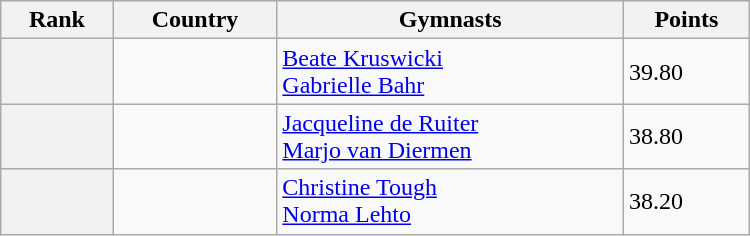<table class="wikitable" width=500>
<tr bgcolor="#efefef">
<th>Rank</th>
<th>Country</th>
<th>Gymnasts</th>
<th>Points</th>
</tr>
<tr>
<th></th>
<td></td>
<td><a href='#'>Beate Kruswicki</a> <br> <a href='#'>Gabrielle Bahr</a></td>
<td>39.80</td>
</tr>
<tr>
<th></th>
<td></td>
<td><a href='#'>Jacqueline de Ruiter</a> <br> <a href='#'>Marjo van Diermen</a></td>
<td>38.80</td>
</tr>
<tr>
<th></th>
<td></td>
<td><a href='#'>Christine Tough</a> <br> <a href='#'>Norma Lehto</a></td>
<td>38.20</td>
</tr>
</table>
